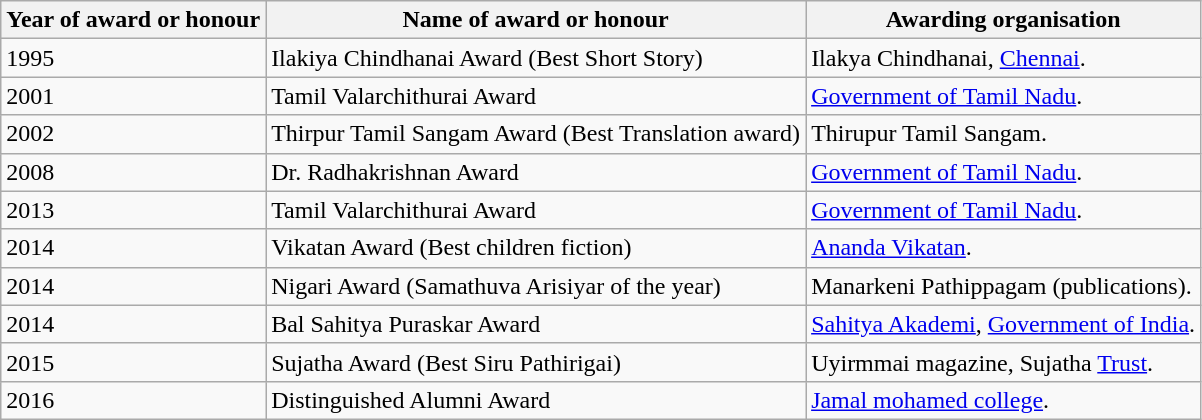<table class="wikitable sortable">
<tr>
<th>Year of award or honour</th>
<th>Name of award or honour</th>
<th>Awarding organisation</th>
</tr>
<tr>
<td>1995</td>
<td>Ilakiya Chindhanai Award (Best Short Story)</td>
<td>Ilakya Chindhanai, <a href='#'>Chennai</a>.</td>
</tr>
<tr>
<td>2001</td>
<td>Tamil Valarchithurai Award</td>
<td><a href='#'>Government of Tamil Nadu</a>.</td>
</tr>
<tr>
<td>2002</td>
<td>Thirpur Tamil Sangam Award (Best Translation award)</td>
<td>Thirupur Tamil Sangam.</td>
</tr>
<tr>
<td>2008</td>
<td>Dr. Radhakrishnan Award</td>
<td><a href='#'>Government of Tamil Nadu</a>.</td>
</tr>
<tr>
<td>2013</td>
<td>Tamil Valarchithurai Award</td>
<td><a href='#'>Government of Tamil Nadu</a>.</td>
</tr>
<tr>
<td>2014</td>
<td>Vikatan Award (Best children fiction)</td>
<td><a href='#'>Ananda Vikatan</a>.</td>
</tr>
<tr>
<td>2014</td>
<td>Nigari Award (Samathuva Arisiyar of the year)</td>
<td>Manarkeni Pathippagam (publications).</td>
</tr>
<tr>
<td>2014</td>
<td>Bal Sahitya Puraskar Award</td>
<td><a href='#'>Sahitya Akademi</a>, <a href='#'>Government of India</a>.</td>
</tr>
<tr>
<td>2015</td>
<td>Sujatha Award (Best Siru Pathirigai)</td>
<td>Uyirmmai magazine, Sujatha <a href='#'>Trust</a>.</td>
</tr>
<tr>
<td>2016</td>
<td>Distinguished Alumni Award</td>
<td><a href='#'>Jamal mohamed college</a>.</td>
</tr>
</table>
